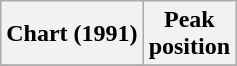<table class="wikitable sortable">
<tr>
<th align="left">Chart (1991)</th>
<th align="center">Peak<br>position</th>
</tr>
<tr>
</tr>
</table>
